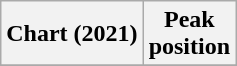<table class="wikitable sortable plainrowheaders" style="text-align:center;">
<tr>
<th>Chart (2021)</th>
<th>Peak<br>position</th>
</tr>
<tr>
</tr>
</table>
